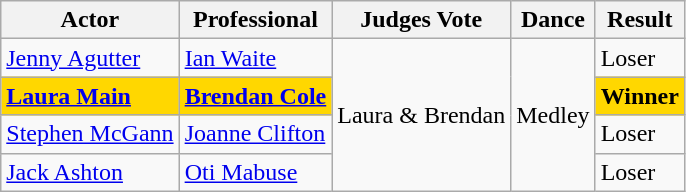<table class="wikitable">
<tr>
<th>Actor</th>
<th>Professional</th>
<th>Judges Vote</th>
<th>Dance</th>
<th>Result</th>
</tr>
<tr>
<td><a href='#'>Jenny Agutter</a></td>
<td><a href='#'>Ian Waite</a></td>
<td rowspan=4>Laura & Brendan</td>
<td rowspan=4>Medley</td>
<td>Loser</td>
</tr>
<tr style="background:gold;">
<td><strong><a href='#'>Laura Main</a></strong></td>
<td><strong><a href='#'>Brendan Cole</a></strong></td>
<td><strong>Winner</strong></td>
</tr>
<tr>
<td><a href='#'>Stephen McGann</a></td>
<td><a href='#'>Joanne Clifton</a></td>
<td>Loser</td>
</tr>
<tr>
<td><a href='#'>Jack Ashton</a></td>
<td><a href='#'>Oti Mabuse</a></td>
<td>Loser</td>
</tr>
</table>
